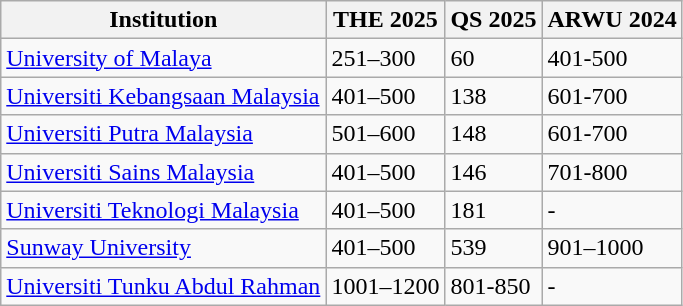<table class="sortable wikitable" border="1">
<tr>
<th>Institution</th>
<th>THE 2025</th>
<th>QS 2025</th>
<th>ARWU 2024</th>
</tr>
<tr>
<td><a href='#'>University of Malaya</a></td>
<td>251–300</td>
<td>60</td>
<td>401-500</td>
</tr>
<tr>
<td><a href='#'>Universiti Kebangsaan Malaysia</a></td>
<td>401–500</td>
<td>138</td>
<td>601-700</td>
</tr>
<tr>
<td><a href='#'>Universiti Putra Malaysia</a></td>
<td>501–600</td>
<td>148</td>
<td>601-700</td>
</tr>
<tr>
<td><a href='#'>Universiti Sains Malaysia</a></td>
<td>401–500</td>
<td>146</td>
<td>701-800</td>
</tr>
<tr>
<td><a href='#'>Universiti Teknologi Malaysia</a></td>
<td>401–500</td>
<td>181</td>
<td>-</td>
</tr>
<tr>
<td><a href='#'>Sunway University</a></td>
<td>401–500</td>
<td>539</td>
<td>901–1000</td>
</tr>
<tr>
<td><a href='#'>Universiti Tunku Abdul Rahman</a></td>
<td>1001–1200</td>
<td>801-850</td>
<td>-</td>
</tr>
</table>
